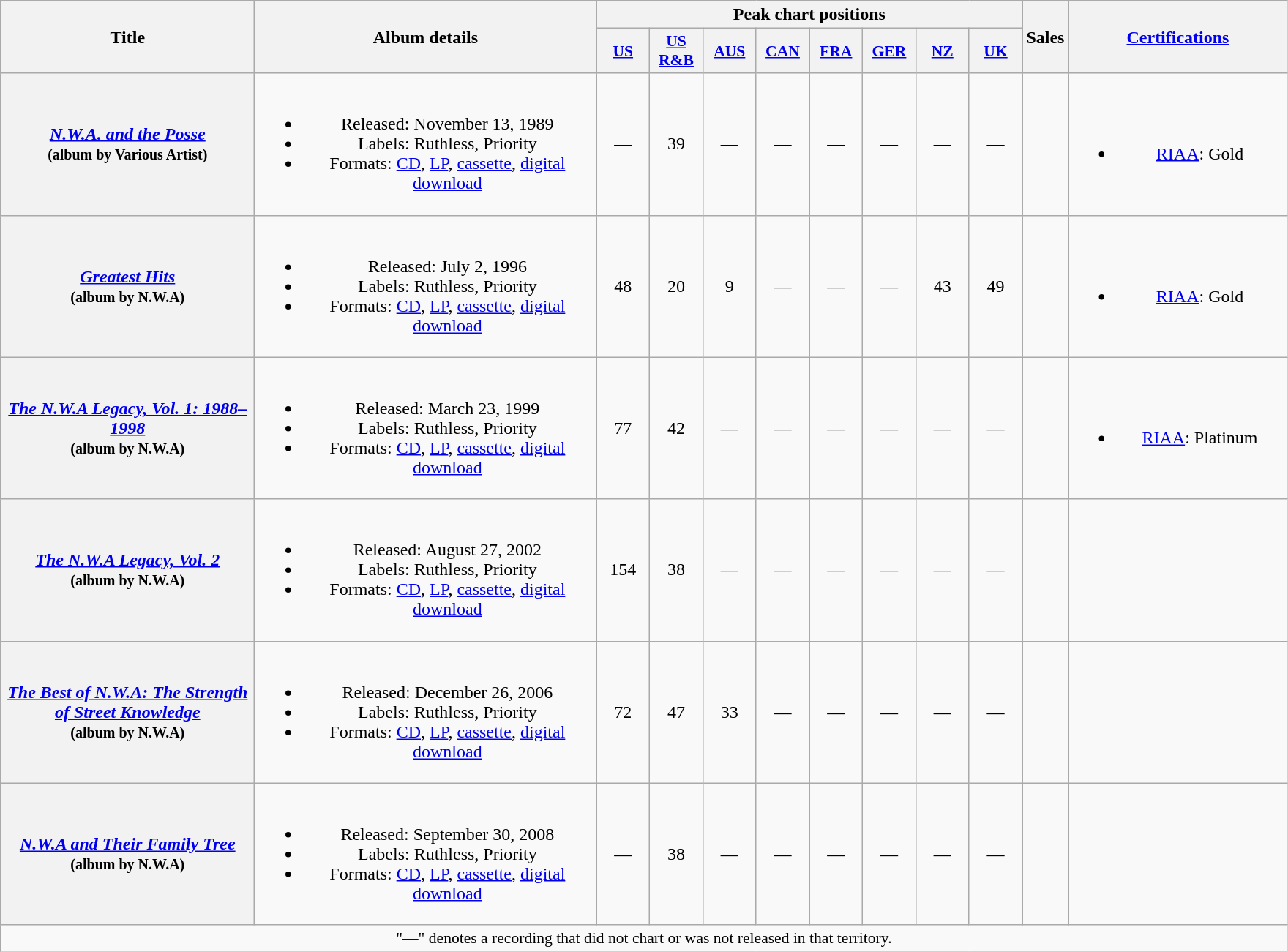<table class="wikitable plainrowheaders" style="text-align:center;">
<tr>
<th scope="col" rowspan="2" style="width:14em;">Title</th>
<th scope="col" rowspan="2" style="width:19em;">Album details</th>
<th scope="col" colspan="8">Peak chart positions</th>
<th scope="col" rowspan="2">Sales</th>
<th scope="col" rowspan="2" style="width:12em;"><a href='#'>Certifications</a></th>
</tr>
<tr>
<th scope="col" style="width:2.9em;font-size:90%;"><a href='#'>US</a></th>
<th scope="col" style="width:2.9em;font-size:90%;"><a href='#'>US<br>R&B</a></th>
<th scope="col" style="width:2.9em;font-size:90%;"><a href='#'>AUS</a></th>
<th scope="col" style="width:2.9em;font-size:90%;"><a href='#'>CAN</a></th>
<th scope="col" style="width:2.9em;font-size:90%;"><a href='#'>FRA</a></th>
<th scope="col" style="width:2.9em;font-size:90%;"><a href='#'>GER</a></th>
<th scope="col" style="width:2.9em;font-size:90%;"><a href='#'>NZ</a></th>
<th scope="col" style="width:2.9em;font-size:90%;"><a href='#'>UK</a></th>
</tr>
<tr>
<th scope="row"><em><a href='#'>N.W.A. and the Posse</a></em><br><small>(album by Various Artist)</small></th>
<td><br><ul><li>Released: November 13, 1989</li><li>Labels: Ruthless, Priority</li><li>Formats: <a href='#'>CD</a>, <a href='#'>LP</a>, <a href='#'>cassette</a>, <a href='#'>digital download</a></li></ul></td>
<td>—</td>
<td>39</td>
<td>—</td>
<td>—</td>
<td>—</td>
<td>—</td>
<td>—</td>
<td>—</td>
<td></td>
<td><br><ul><li><a href='#'>RIAA</a>: Gold</li></ul></td>
</tr>
<tr>
<th scope="row"><em><a href='#'>Greatest Hits</a></em><br><small>(album by N.W.A)</small></th>
<td><br><ul><li>Released: July 2, 1996</li><li>Labels: Ruthless, Priority</li><li>Formats: <a href='#'>CD</a>, <a href='#'>LP</a>, <a href='#'>cassette</a>, <a href='#'>digital download</a></li></ul></td>
<td>48</td>
<td>20</td>
<td>9</td>
<td>—</td>
<td>—</td>
<td>—</td>
<td>43</td>
<td>49</td>
<td></td>
<td><br><ul><li><a href='#'>RIAA</a>: Gold</li></ul></td>
</tr>
<tr>
<th scope="row"><em><a href='#'>The N.W.A Legacy, Vol. 1: 1988–1998</a></em><br><small>(album by N.W.A)</small></th>
<td><br><ul><li>Released: March 23, 1999</li><li>Labels: Ruthless, Priority</li><li>Formats: <a href='#'>CD</a>, <a href='#'>LP</a>, <a href='#'>cassette</a>, <a href='#'>digital download</a></li></ul></td>
<td>77</td>
<td>42</td>
<td>—</td>
<td>—</td>
<td>—</td>
<td>—</td>
<td>—</td>
<td>—</td>
<td></td>
<td><br><ul><li><a href='#'>RIAA</a>: Platinum</li></ul></td>
</tr>
<tr>
<th scope="row"><em><a href='#'>The N.W.A Legacy, Vol. 2</a></em><br><small>(album by N.W.A)</small></th>
<td><br><ul><li>Released: August 27, 2002</li><li>Labels: Ruthless, Priority</li><li>Formats: <a href='#'>CD</a>, <a href='#'>LP</a>, <a href='#'>cassette</a>, <a href='#'>digital download</a></li></ul></td>
<td>154</td>
<td>38</td>
<td>—</td>
<td>—</td>
<td>—</td>
<td>—</td>
<td>—</td>
<td>—</td>
<td></td>
<td></td>
</tr>
<tr>
<th scope="row"><em><a href='#'>The Best of N.W.A: The Strength of Street Knowledge</a></em><br><small>(album by N.W.A)</small></th>
<td><br><ul><li>Released: December 26, 2006</li><li>Labels: Ruthless, Priority</li><li>Formats: <a href='#'>CD</a>, <a href='#'>LP</a>, <a href='#'>cassette</a>, <a href='#'>digital download</a></li></ul></td>
<td>72</td>
<td>47</td>
<td>33</td>
<td>—</td>
<td>—</td>
<td>—</td>
<td>—</td>
<td>—</td>
<td></td>
<td></td>
</tr>
<tr>
<th scope="row"><em><a href='#'>N.W.A and Their Family Tree</a></em><br><small>(album by N.W.A)</small></th>
<td><br><ul><li>Released: September 30, 2008</li><li>Labels: Ruthless, Priority</li><li>Formats: <a href='#'>CD</a>, <a href='#'>LP</a>, <a href='#'>cassette</a>, <a href='#'>digital download</a></li></ul></td>
<td>—</td>
<td>38</td>
<td>—</td>
<td>—</td>
<td>—</td>
<td>—</td>
<td>—</td>
<td>—</td>
<td></td>
<td></td>
</tr>
<tr>
<td colspan="14" style="font-size:90%">"—" denotes a recording that did not chart or was not released in that territory.</td>
</tr>
</table>
